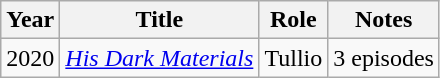<table class="wikitable">
<tr>
<th>Year</th>
<th>Title</th>
<th>Role</th>
<th>Notes</th>
</tr>
<tr>
<td>2020</td>
<td><a href='#'><em>His Dark Materials</em></a></td>
<td>Tullio</td>
<td>3 episodes</td>
</tr>
</table>
